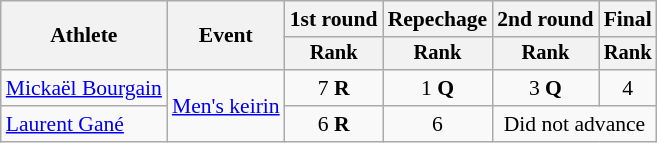<table class=wikitable style="font-size:90%">
<tr>
<th rowspan="2">Athlete</th>
<th rowspan="2">Event</th>
<th>1st round</th>
<th>Repechage</th>
<th>2nd round</th>
<th>Final</th>
</tr>
<tr style="font-size:95%">
<th>Rank</th>
<th>Rank</th>
<th>Rank</th>
<th>Rank</th>
</tr>
<tr align=center>
<td align=left><a href='#'>Mickaël Bourgain</a></td>
<td align=left rowspan=2><a href='#'>Men's keirin</a></td>
<td>7 <strong>R</strong></td>
<td>1 <strong>Q</strong></td>
<td>3 <strong>Q</strong></td>
<td>4</td>
</tr>
<tr align=center>
<td align=left><a href='#'>Laurent Gané</a></td>
<td>6 <strong>R</strong></td>
<td>6</td>
<td colspan=2>Did not advance</td>
</tr>
</table>
